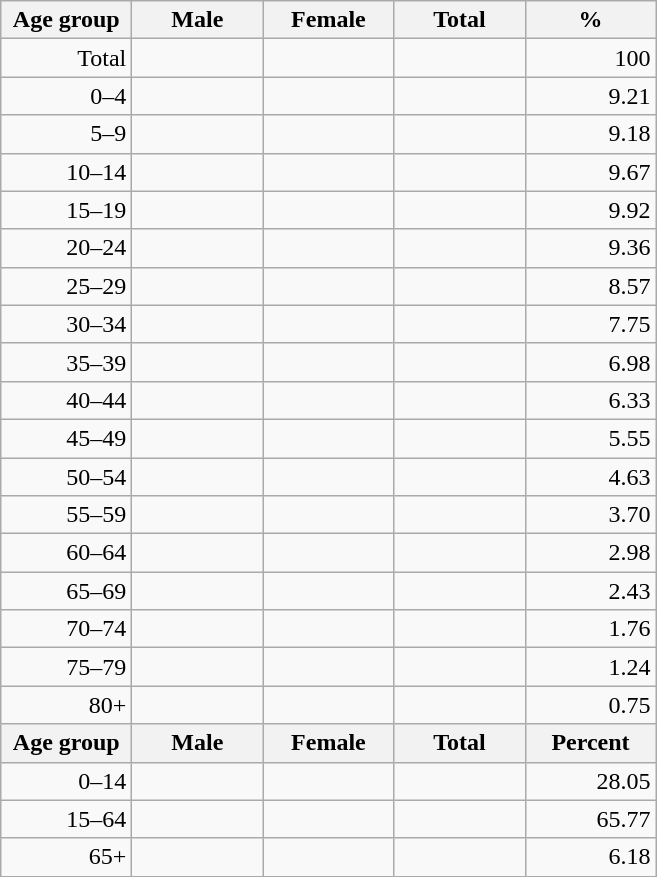<table class="wikitable">
<tr>
<th width="80pt">Age group</th>
<th width="80pt">Male</th>
<th width="80pt">Female</th>
<th width="80pt">Total</th>
<th width="80pt">%</th>
</tr>
<tr>
<td align="right">Total</td>
<td align="right"></td>
<td align="right"></td>
<td align="right"></td>
<td align="right">100</td>
</tr>
<tr>
<td align="right">0–4</td>
<td align="right"></td>
<td align="right"></td>
<td align="right"></td>
<td align="right">9.21</td>
</tr>
<tr>
<td align="right">5–9</td>
<td align="right"></td>
<td align="right"></td>
<td align="right"></td>
<td align="right">9.18</td>
</tr>
<tr>
<td align="right">10–14</td>
<td align="right"></td>
<td align="right"></td>
<td align="right"></td>
<td align="right">9.67</td>
</tr>
<tr>
<td align="right">15–19</td>
<td align="right"></td>
<td align="right"></td>
<td align="right"></td>
<td align="right">9.92</td>
</tr>
<tr>
<td align="right">20–24</td>
<td align="right"></td>
<td align="right"></td>
<td align="right"></td>
<td align="right">9.36</td>
</tr>
<tr>
<td align="right">25–29</td>
<td align="right"></td>
<td align="right"></td>
<td align="right"></td>
<td align="right">8.57</td>
</tr>
<tr>
<td align="right">30–34</td>
<td align="right"></td>
<td align="right"></td>
<td align="right"></td>
<td align="right">7.75</td>
</tr>
<tr>
<td align="right">35–39</td>
<td align="right"></td>
<td align="right"></td>
<td align="right"></td>
<td align="right">6.98</td>
</tr>
<tr>
<td align="right">40–44</td>
<td align="right"></td>
<td align="right"></td>
<td align="right"></td>
<td align="right">6.33</td>
</tr>
<tr>
<td align="right">45–49</td>
<td align="right"></td>
<td align="right"></td>
<td align="right"></td>
<td align="right">5.55</td>
</tr>
<tr>
<td align="right">50–54</td>
<td align="right"></td>
<td align="right"></td>
<td align="right"></td>
<td align="right">4.63</td>
</tr>
<tr>
<td align="right">55–59</td>
<td align="right"></td>
<td align="right"></td>
<td align="right"></td>
<td align="right">3.70</td>
</tr>
<tr>
<td align="right">60–64</td>
<td align="right"></td>
<td align="right"></td>
<td align="right"></td>
<td align="right">2.98</td>
</tr>
<tr>
<td align="right">65–69</td>
<td align="right"></td>
<td align="right"></td>
<td align="right"></td>
<td align="right">2.43</td>
</tr>
<tr>
<td align="right">70–74</td>
<td align="right"></td>
<td align="right"></td>
<td align="right"></td>
<td align="right">1.76</td>
</tr>
<tr>
<td align="right">75–79</td>
<td align="right"></td>
<td align="right"></td>
<td align="right"></td>
<td align="right">1.24</td>
</tr>
<tr>
<td align="right">80+</td>
<td align="right"></td>
<td align="right"></td>
<td align="right"></td>
<td align="right">0.75</td>
</tr>
<tr>
<th width="50">Age group</th>
<th width="80pt">Male</th>
<th width="80">Female</th>
<th width="80">Total</th>
<th width="50">Percent</th>
</tr>
<tr>
<td align="right">0–14</td>
<td align="right"></td>
<td align="right"></td>
<td align="right"></td>
<td align="right">28.05</td>
</tr>
<tr>
<td align="right">15–64</td>
<td align="right"></td>
<td align="right"></td>
<td align="right"></td>
<td align="right">65.77</td>
</tr>
<tr>
<td align="right">65+</td>
<td align="right"></td>
<td align="right"></td>
<td align="right"></td>
<td align="right">6.18</td>
</tr>
</table>
